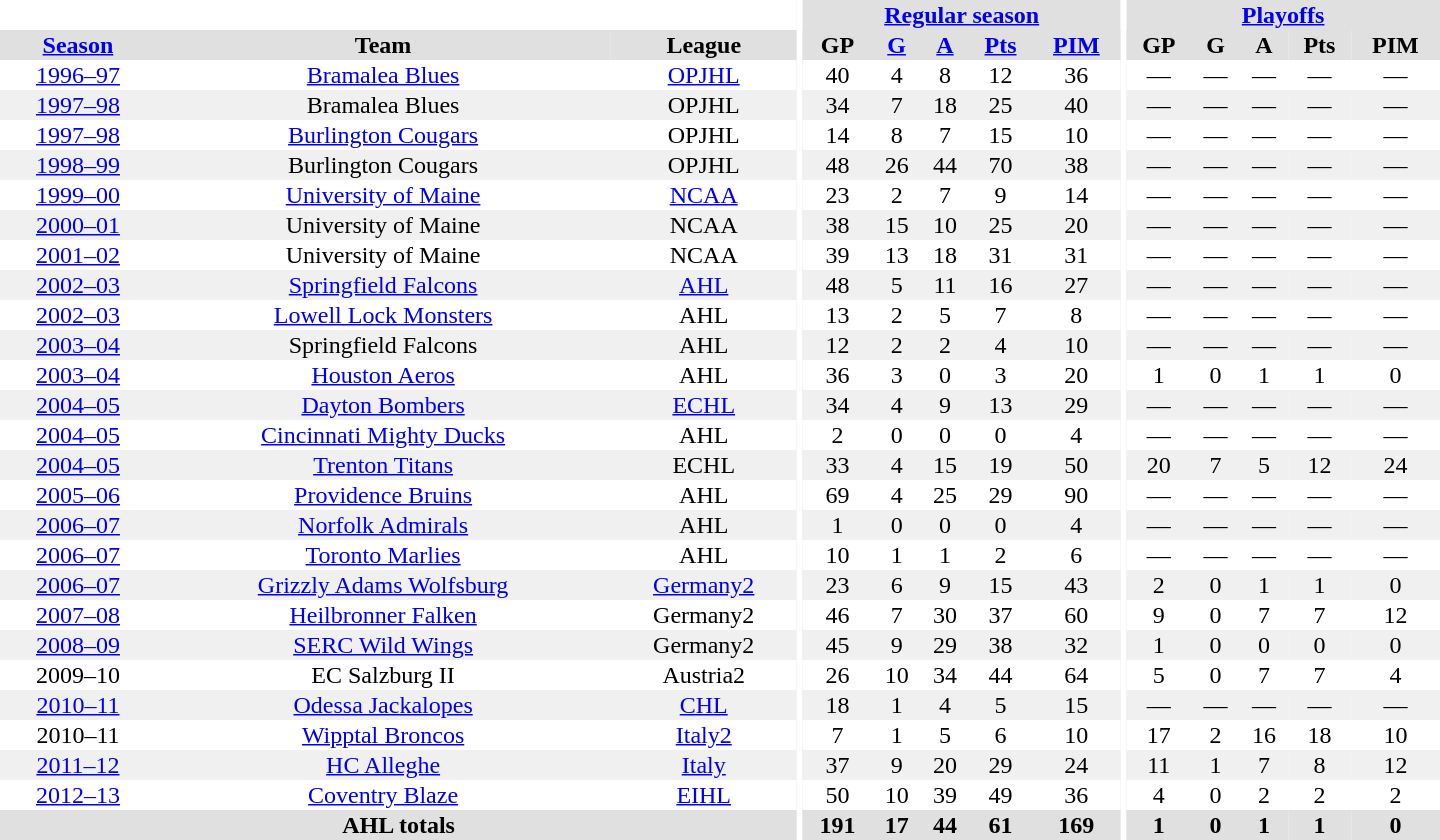<table border="0" cellpadding="1" cellspacing="0" style="text-align:center; width:60em">
<tr bgcolor="#e0e0e0">
<th colspan="3" bgcolor="#ffffff"></th>
<th rowspan="99" bgcolor="#ffffff"></th>
<th colspan="5"><a href='#'>Regular season</a></th>
<th rowspan="99" bgcolor="#ffffff"></th>
<th colspan="5"><a href='#'>Playoffs</a></th>
</tr>
<tr bgcolor="#e0e0e0">
<th><a href='#'>Season</a></th>
<th>Team</th>
<th>League</th>
<th>GP</th>
<th><a href='#'>G</a></th>
<th><a href='#'>A</a></th>
<th><a href='#'>Pts</a></th>
<th><a href='#'>PIM</a></th>
<th>GP</th>
<th>G</th>
<th>A</th>
<th>Pts</th>
<th>PIM</th>
</tr>
<tr>
<td><a href='#'>1996–97</a></td>
<td><a href='#'>Bramalea Blues</a></td>
<td><a href='#'>OPJHL</a></td>
<td>40</td>
<td>4</td>
<td>8</td>
<td>12</td>
<td>36</td>
<td>—</td>
<td>—</td>
<td>—</td>
<td>—</td>
<td>—</td>
</tr>
<tr bgcolor="#f0f0f0">
<td><a href='#'>1997–98</a></td>
<td>Bramalea Blues</td>
<td>OPJHL</td>
<td>34</td>
<td>7</td>
<td>18</td>
<td>25</td>
<td>40</td>
<td>—</td>
<td>—</td>
<td>—</td>
<td>—</td>
<td>—</td>
</tr>
<tr>
<td><a href='#'>1997–98</a></td>
<td><a href='#'>Burlington Cougars</a></td>
<td>OPJHL</td>
<td>14</td>
<td>8</td>
<td>7</td>
<td>15</td>
<td>10</td>
<td>—</td>
<td>—</td>
<td>—</td>
<td>—</td>
<td>—</td>
</tr>
<tr bgcolor="#f0f0f0">
<td><a href='#'>1998–99</a></td>
<td>Burlington Cougars</td>
<td>OPJHL</td>
<td>48</td>
<td>26</td>
<td>44</td>
<td>70</td>
<td>38</td>
<td>—</td>
<td>—</td>
<td>—</td>
<td>—</td>
<td>—</td>
</tr>
<tr>
<td><a href='#'>1999–00</a></td>
<td><a href='#'>University of Maine</a></td>
<td><a href='#'>NCAA</a></td>
<td>23</td>
<td>2</td>
<td>7</td>
<td>9</td>
<td>14</td>
<td>—</td>
<td>—</td>
<td>—</td>
<td>—</td>
<td>—</td>
</tr>
<tr bgcolor="#f0f0f0">
<td><a href='#'>2000–01</a></td>
<td>University of Maine</td>
<td>NCAA</td>
<td>38</td>
<td>15</td>
<td>10</td>
<td>25</td>
<td>20</td>
<td>—</td>
<td>—</td>
<td>—</td>
<td>—</td>
<td>—</td>
</tr>
<tr>
<td><a href='#'>2001–02</a></td>
<td>University of Maine</td>
<td>NCAA</td>
<td>39</td>
<td>13</td>
<td>18</td>
<td>31</td>
<td>31</td>
<td>—</td>
<td>—</td>
<td>—</td>
<td>—</td>
<td>—</td>
</tr>
<tr bgcolor="#f0f0f0">
<td><a href='#'>2002–03</a></td>
<td><a href='#'>Springfield Falcons</a></td>
<td><a href='#'>AHL</a></td>
<td>48</td>
<td>5</td>
<td>11</td>
<td>16</td>
<td>27</td>
<td>—</td>
<td>—</td>
<td>—</td>
<td>—</td>
<td>—</td>
</tr>
<tr>
<td><a href='#'>2002–03</a></td>
<td><a href='#'>Lowell Lock Monsters</a></td>
<td>AHL</td>
<td>13</td>
<td>2</td>
<td>5</td>
<td>7</td>
<td>8</td>
<td>—</td>
<td>—</td>
<td>—</td>
<td>—</td>
<td>—</td>
</tr>
<tr bgcolor="#f0f0f0">
<td><a href='#'>2003–04</a></td>
<td>Springfield Falcons</td>
<td>AHL</td>
<td>12</td>
<td>2</td>
<td>2</td>
<td>4</td>
<td>10</td>
<td>—</td>
<td>—</td>
<td>—</td>
<td>—</td>
<td>—</td>
</tr>
<tr>
<td><a href='#'>2003–04</a></td>
<td><a href='#'>Houston Aeros</a></td>
<td>AHL</td>
<td>36</td>
<td>3</td>
<td>0</td>
<td>3</td>
<td>20</td>
<td>1</td>
<td>0</td>
<td>1</td>
<td>1</td>
<td>0</td>
</tr>
<tr bgcolor="#f0f0f0">
<td><a href='#'>2004–05</a></td>
<td><a href='#'>Dayton Bombers</a></td>
<td><a href='#'>ECHL</a></td>
<td>34</td>
<td>4</td>
<td>9</td>
<td>13</td>
<td>29</td>
<td>—</td>
<td>—</td>
<td>—</td>
<td>—</td>
<td>—</td>
</tr>
<tr>
<td><a href='#'>2004–05</a></td>
<td><a href='#'>Cincinnati Mighty Ducks</a></td>
<td>AHL</td>
<td>2</td>
<td>0</td>
<td>0</td>
<td>0</td>
<td>4</td>
<td>—</td>
<td>—</td>
<td>—</td>
<td>—</td>
<td>—</td>
</tr>
<tr bgcolor="#f0f0f0">
<td><a href='#'>2004–05</a></td>
<td><a href='#'>Trenton Titans</a></td>
<td>ECHL</td>
<td>33</td>
<td>4</td>
<td>15</td>
<td>19</td>
<td>50</td>
<td>20</td>
<td>7</td>
<td>5</td>
<td>12</td>
<td>24</td>
</tr>
<tr>
<td><a href='#'>2005–06</a></td>
<td><a href='#'>Providence Bruins</a></td>
<td>AHL</td>
<td>69</td>
<td>4</td>
<td>25</td>
<td>29</td>
<td>90</td>
<td>—</td>
<td>—</td>
<td>—</td>
<td>—</td>
<td>—</td>
</tr>
<tr bgcolor="#f0f0f0">
<td><a href='#'>2006–07</a></td>
<td><a href='#'>Norfolk Admirals</a></td>
<td>AHL</td>
<td>1</td>
<td>0</td>
<td>0</td>
<td>0</td>
<td>4</td>
<td>—</td>
<td>—</td>
<td>—</td>
<td>—</td>
<td>—</td>
</tr>
<tr>
<td><a href='#'>2006–07</a></td>
<td><a href='#'>Toronto Marlies</a></td>
<td>AHL</td>
<td>10</td>
<td>1</td>
<td>1</td>
<td>2</td>
<td>6</td>
<td>—</td>
<td>—</td>
<td>—</td>
<td>—</td>
<td>—</td>
</tr>
<tr bgcolor="#f0f0f0">
<td><a href='#'>2006–07</a></td>
<td><a href='#'>Grizzly Adams Wolfsburg</a></td>
<td><a href='#'>Germany2</a></td>
<td>23</td>
<td>6</td>
<td>9</td>
<td>15</td>
<td>43</td>
<td>2</td>
<td>0</td>
<td>1</td>
<td>1</td>
<td>0</td>
</tr>
<tr>
<td><a href='#'>2007–08</a></td>
<td><a href='#'>Heilbronner Falken</a></td>
<td>Germany2</td>
<td>46</td>
<td>7</td>
<td>30</td>
<td>37</td>
<td>60</td>
<td>9</td>
<td>0</td>
<td>7</td>
<td>7</td>
<td>12</td>
</tr>
<tr bgcolor="#f0f0f0">
<td><a href='#'>2008–09</a></td>
<td><a href='#'>SERC Wild Wings</a></td>
<td>Germany2</td>
<td>45</td>
<td>9</td>
<td>29</td>
<td>38</td>
<td>32</td>
<td>1</td>
<td>0</td>
<td>0</td>
<td>0</td>
<td>0</td>
</tr>
<tr>
<td>2009–10</td>
<td>EC Salzburg II</td>
<td>Austria2</td>
<td>26</td>
<td>10</td>
<td>34</td>
<td>44</td>
<td>64</td>
<td>5</td>
<td>0</td>
<td>7</td>
<td>7</td>
<td>4</td>
</tr>
<tr bgcolor="#f0f0f0">
<td><a href='#'>2010–11</a></td>
<td><a href='#'>Odessa Jackalopes</a></td>
<td><a href='#'>CHL</a></td>
<td>18</td>
<td>1</td>
<td>4</td>
<td>5</td>
<td>15</td>
<td>—</td>
<td>—</td>
<td>—</td>
<td>—</td>
<td>—</td>
</tr>
<tr>
<td>2010–11</td>
<td><a href='#'>Wipptal Broncos</a></td>
<td><a href='#'>Italy2</a></td>
<td>7</td>
<td>1</td>
<td>5</td>
<td>6</td>
<td>10</td>
<td>17</td>
<td>2</td>
<td>16</td>
<td>18</td>
<td>10</td>
</tr>
<tr bgcolor="#f0f0f0">
<td><a href='#'>2011–12</a></td>
<td><a href='#'>HC Alleghe</a></td>
<td><a href='#'>Italy</a></td>
<td>37</td>
<td>9</td>
<td>20</td>
<td>29</td>
<td>24</td>
<td>11</td>
<td>1</td>
<td>7</td>
<td>8</td>
<td>12</td>
</tr>
<tr>
<td><a href='#'>2012–13</a></td>
<td><a href='#'>Coventry Blaze</a></td>
<td><a href='#'>EIHL</a></td>
<td>50</td>
<td>10</td>
<td>39</td>
<td>49</td>
<td>36</td>
<td>4</td>
<td>0</td>
<td>2</td>
<td>2</td>
<td>2</td>
</tr>
<tr>
</tr>
<tr ALIGN="center" bgcolor="#e0e0e0">
<th colspan="3">AHL totals</th>
<th ALIGN="center">191</th>
<th ALIGN="center">17</th>
<th ALIGN="center">44</th>
<th ALIGN="center">61</th>
<th ALIGN="center">169</th>
<th ALIGN="center">1</th>
<th ALIGN="center">0</th>
<th ALIGN="center">1</th>
<th ALIGN="center">1</th>
<th ALIGN="center">0</th>
</tr>
</table>
